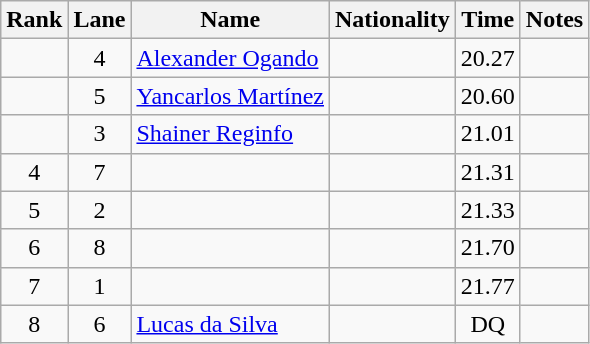<table class="wikitable sortable" style="text-align:center">
<tr>
<th>Rank</th>
<th>Lane</th>
<th>Name</th>
<th>Nationality</th>
<th>Time</th>
<th>Notes</th>
</tr>
<tr>
<td></td>
<td>4</td>
<td align=left><a href='#'>Alexander Ogando</a></td>
<td align=left></td>
<td>20.27</td>
<td></td>
</tr>
<tr>
<td></td>
<td>5</td>
<td align=left><a href='#'>Yancarlos Martínez</a></td>
<td align=left></td>
<td>20.60</td>
<td><strong></strong></td>
</tr>
<tr>
<td></td>
<td>3</td>
<td align=left><a href='#'>Shainer Reginfo</a></td>
<td align=left></td>
<td>21.01</td>
<td></td>
</tr>
<tr>
<td>4</td>
<td>7</td>
<td align=left></td>
<td align=left></td>
<td>21.31</td>
<td></td>
</tr>
<tr>
<td>5</td>
<td>2</td>
<td align=left></td>
<td align=left></td>
<td>21.33</td>
<td></td>
</tr>
<tr>
<td>6</td>
<td>8</td>
<td align=left></td>
<td align=left></td>
<td>21.70</td>
<td></td>
</tr>
<tr>
<td>7</td>
<td>1</td>
<td align=left></td>
<td align=left></td>
<td>21.77</td>
<td></td>
</tr>
<tr>
<td>8</td>
<td>6</td>
<td align=left><a href='#'>Lucas da Silva</a></td>
<td align=left></td>
<td>DQ</td>
<td></td>
</tr>
</table>
